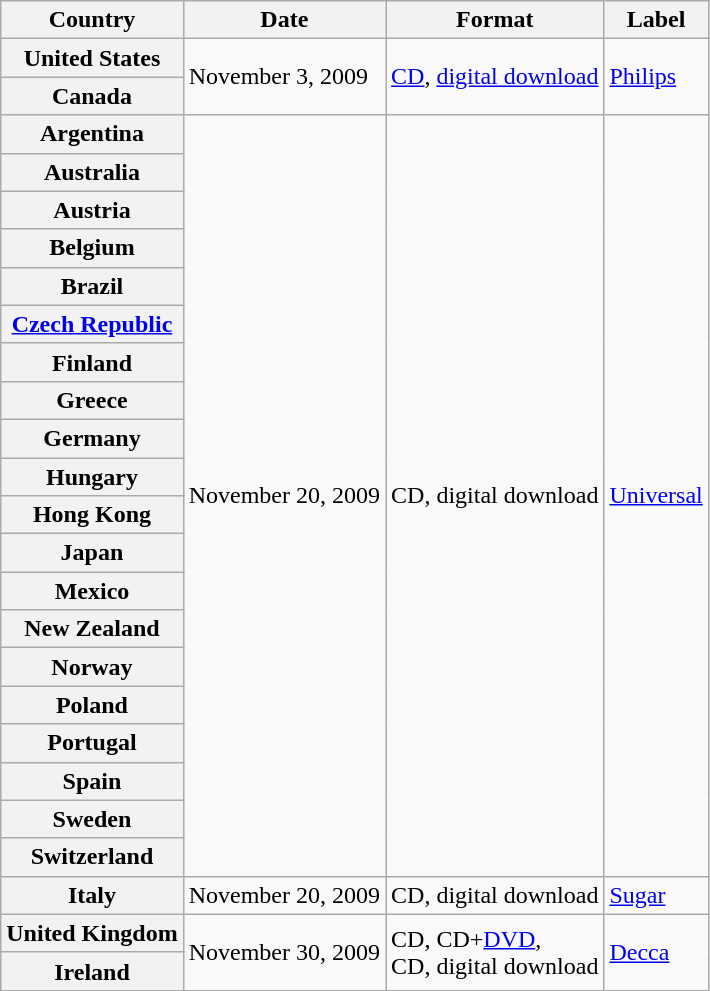<table class="wikitable plainrowheaders" border="1">
<tr>
<th scope="col">Country</th>
<th scope="col">Date</th>
<th scope="col">Format</th>
<th scope="col">Label</th>
</tr>
<tr>
<th scope="row">United States</th>
<td rowspan="2">November 3, 2009</td>
<td rowspan="2"><a href='#'>CD</a>, <a href='#'>digital download</a></td>
<td rowspan="2"><a href='#'>Philips</a></td>
</tr>
<tr>
<th scope="row">Canada</th>
</tr>
<tr>
<th scope="row">Argentina</th>
<td rowspan="20">November 20, 2009</td>
<td rowspan="20">CD, digital download</td>
<td rowspan="20"><a href='#'>Universal</a></td>
</tr>
<tr>
<th scope="row">Australia</th>
</tr>
<tr>
<th scope="row">Austria</th>
</tr>
<tr>
<th scope="row">Belgium</th>
</tr>
<tr>
<th scope="row">Brazil</th>
</tr>
<tr>
<th scope="row"><a href='#'>Czech Republic</a></th>
</tr>
<tr>
<th scope="row">Finland</th>
</tr>
<tr>
<th scope="row">Greece</th>
</tr>
<tr>
<th scope="row">Germany</th>
</tr>
<tr>
<th scope="row">Hungary</th>
</tr>
<tr>
<th scope="row">Hong Kong</th>
</tr>
<tr>
<th scope="row">Japan</th>
</tr>
<tr>
<th scope="row">Mexico</th>
</tr>
<tr>
<th scope="row">New Zealand</th>
</tr>
<tr>
<th scope="row">Norway</th>
</tr>
<tr>
<th scope="row">Poland</th>
</tr>
<tr>
<th scope="row">Portugal</th>
</tr>
<tr>
<th scope="row">Spain</th>
</tr>
<tr>
<th scope="row">Sweden</th>
</tr>
<tr>
<th scope="row">Switzerland</th>
</tr>
<tr>
<th scope="row">Italy</th>
<td>November 20, 2009</td>
<td>CD, digital download</td>
<td><a href='#'>Sugar</a></td>
</tr>
<tr>
<th scope="row">United Kingdom</th>
<td rowspan="2">November 30, 2009</td>
<td rowspan="2">CD, CD+<a href='#'>DVD</a>,<br>CD, digital download</td>
<td rowspan="2"><a href='#'>Decca</a></td>
</tr>
<tr>
<th scope="row">Ireland</th>
</tr>
</table>
